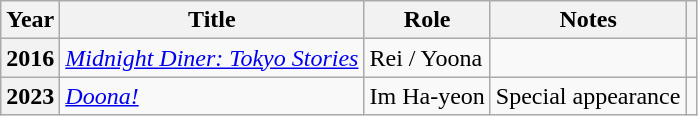<table class="wikitable plainrowheaders">
<tr>
<th scope="col">Year</th>
<th scope="col">Title</th>
<th scope="col">Role</th>
<th scope="col">Notes</th>
<th scope="col" class="unsortable"></th>
</tr>
<tr>
<th scope="row">2016</th>
<td><em><a href='#'>Midnight Diner: Tokyo Stories</a></em></td>
<td>Rei / Yoona</td>
<td></td>
<td style="text-align:center"></td>
</tr>
<tr>
<th scope="row">2023</th>
<td><em><a href='#'>Doona!</a></em></td>
<td>Im Ha-yeon</td>
<td>Special appearance</td>
<td style="text-align:center"></td>
</tr>
</table>
